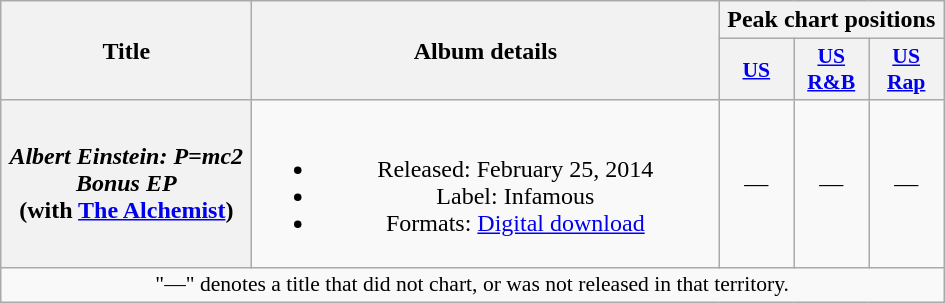<table class="wikitable plainrowheaders" style="text-align:center;">
<tr>
<th scope="col" rowspan="2" style="width:10em;">Title</th>
<th scope="col" rowspan="2" style="width:19em;">Album details</th>
<th scope="col" colspan="3">Peak chart positions</th>
</tr>
<tr>
<th scope="col" style="width:3em;font-size:90%;"><a href='#'>US</a></th>
<th scope="col" style="width:3em;font-size:90%;"><a href='#'>US R&B</a></th>
<th scope="col" style="width:3em;font-size:90%;"><a href='#'>US<br>Rap</a></th>
</tr>
<tr>
<th scope="row"><em>Albert Einstein: P=mc2 Bonus EP</em><br><span>(with <a href='#'>The Alchemist</a>)</span></th>
<td><br><ul><li>Released: February 25, 2014</li><li>Label: Infamous</li><li>Formats: <a href='#'>Digital download</a></li></ul></td>
<td>—</td>
<td>—</td>
<td>—</td>
</tr>
<tr>
<td colspan="7" style="font-size:90%">"—" denotes a title that did not chart, or was not released in that territory.</td>
</tr>
</table>
